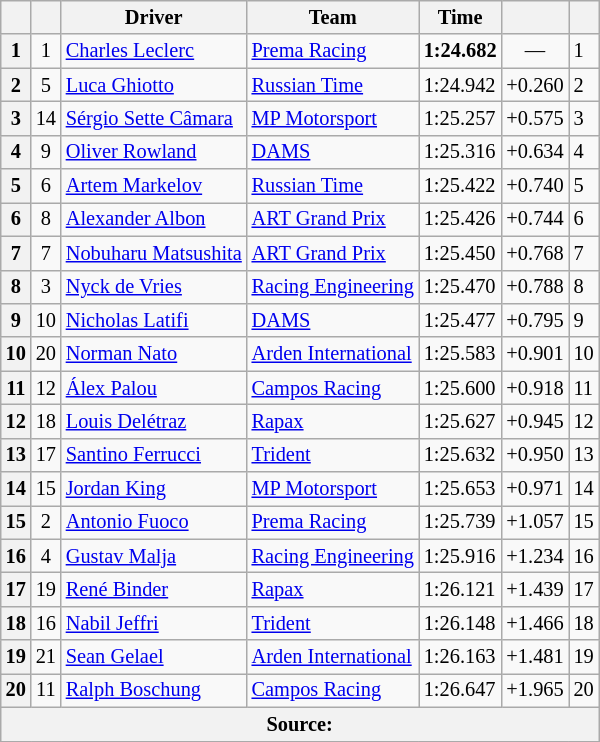<table class="wikitable" style="font-size:85%">
<tr>
<th scope="col"></th>
<th scope="col"></th>
<th scope="col">Driver</th>
<th scope="col">Team</th>
<th scope="col">Time</th>
<th scope="col"></th>
<th scope="col"></th>
</tr>
<tr>
<th scope="row">1</th>
<td align="center">1</td>
<td> <a href='#'>Charles Leclerc</a></td>
<td><a href='#'>Prema Racing</a></td>
<td><strong>1:24.682</strong></td>
<td align="center">—</td>
<td>1</td>
</tr>
<tr>
<th scope="row">2</th>
<td align="center">5</td>
<td> <a href='#'>Luca Ghiotto</a></td>
<td><a href='#'>Russian Time</a></td>
<td>1:24.942</td>
<td>+0.260</td>
<td>2</td>
</tr>
<tr>
<th scope="row">3</th>
<td align="center">14</td>
<td> <a href='#'>Sérgio Sette Câmara</a></td>
<td><a href='#'>MP Motorsport</a></td>
<td>1:25.257</td>
<td>+0.575</td>
<td>3</td>
</tr>
<tr>
<th scope="row">4</th>
<td align="center">9</td>
<td> <a href='#'>Oliver Rowland</a></td>
<td><a href='#'>DAMS</a></td>
<td>1:25.316</td>
<td>+0.634</td>
<td>4</td>
</tr>
<tr>
<th scope="row">5</th>
<td align="center">6</td>
<td> <a href='#'>Artem Markelov</a></td>
<td><a href='#'>Russian Time</a></td>
<td>1:25.422</td>
<td>+0.740</td>
<td>5</td>
</tr>
<tr>
<th scope="row">6</th>
<td align="center">8</td>
<td> <a href='#'>Alexander Albon</a></td>
<td><a href='#'>ART Grand Prix</a></td>
<td>1:25.426</td>
<td>+0.744</td>
<td>6</td>
</tr>
<tr>
<th scope="row">7</th>
<td align="center">7</td>
<td> <a href='#'>Nobuharu Matsushita</a></td>
<td><a href='#'>ART Grand Prix</a></td>
<td>1:25.450</td>
<td>+0.768</td>
<td>7</td>
</tr>
<tr>
<th scope="row">8</th>
<td align="center">3</td>
<td> <a href='#'>Nyck de Vries</a></td>
<td><a href='#'>Racing Engineering</a></td>
<td>1:25.470</td>
<td>+0.788</td>
<td>8</td>
</tr>
<tr>
<th scope="row">9</th>
<td align="center">10</td>
<td> <a href='#'>Nicholas Latifi</a></td>
<td><a href='#'>DAMS</a></td>
<td>1:25.477</td>
<td>+0.795</td>
<td>9</td>
</tr>
<tr>
<th scope="row">10</th>
<td align="center">20</td>
<td> <a href='#'>Norman Nato</a></td>
<td><a href='#'>Arden International</a></td>
<td>1:25.583</td>
<td>+0.901</td>
<td>10</td>
</tr>
<tr>
<th scope="row">11</th>
<td align="center">12</td>
<td> <a href='#'>Álex Palou</a></td>
<td><a href='#'>Campos Racing</a></td>
<td>1:25.600</td>
<td>+0.918</td>
<td>11</td>
</tr>
<tr>
<th scope="row">12</th>
<td align="center">18</td>
<td> <a href='#'>Louis Delétraz</a></td>
<td><a href='#'>Rapax</a></td>
<td>1:25.627</td>
<td>+0.945</td>
<td>12</td>
</tr>
<tr>
<th scope="row">13</th>
<td align="center">17</td>
<td> <a href='#'>Santino Ferrucci</a></td>
<td><a href='#'>Trident</a></td>
<td>1:25.632</td>
<td>+0.950</td>
<td>13</td>
</tr>
<tr>
<th scope="row">14</th>
<td align="center">15</td>
<td> <a href='#'>Jordan King</a></td>
<td><a href='#'>MP Motorsport</a></td>
<td>1:25.653</td>
<td>+0.971</td>
<td>14</td>
</tr>
<tr>
<th scope="row">15</th>
<td align="center">2</td>
<td> <a href='#'>Antonio Fuoco</a></td>
<td><a href='#'>Prema Racing</a></td>
<td>1:25.739</td>
<td>+1.057</td>
<td>15</td>
</tr>
<tr>
<th scope="row">16</th>
<td align="center">4</td>
<td> <a href='#'>Gustav Malja</a></td>
<td><a href='#'>Racing Engineering</a></td>
<td>1:25.916</td>
<td>+1.234</td>
<td>16</td>
</tr>
<tr>
<th scope="row">17</th>
<td align="center">19</td>
<td> <a href='#'>René Binder</a></td>
<td><a href='#'>Rapax</a></td>
<td>1:26.121</td>
<td>+1.439</td>
<td>17</td>
</tr>
<tr>
<th scope="row">18</th>
<td align="center">16</td>
<td> <a href='#'>Nabil Jeffri</a></td>
<td><a href='#'>Trident</a></td>
<td>1:26.148</td>
<td>+1.466</td>
<td>18</td>
</tr>
<tr>
<th scope="row">19</th>
<td align="center">21</td>
<td> <a href='#'>Sean Gelael</a></td>
<td><a href='#'>Arden International</a></td>
<td>1:26.163</td>
<td>+1.481</td>
<td>19</td>
</tr>
<tr>
<th scope="row">20</th>
<td align="center">11</td>
<td> <a href='#'>Ralph Boschung</a></td>
<td><a href='#'>Campos Racing</a></td>
<td>1:26.647</td>
<td>+1.965</td>
<td>20</td>
</tr>
<tr>
<th colspan="7">Source:</th>
</tr>
<tr>
</tr>
</table>
